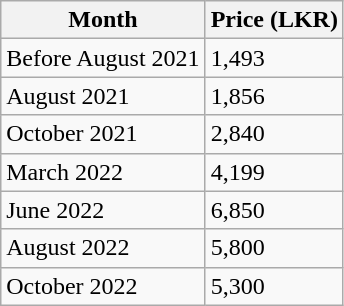<table class="wikitable">
<tr>
<th>Month</th>
<th>Price (LKR)</th>
</tr>
<tr>
<td>Before August 2021</td>
<td>1,493</td>
</tr>
<tr>
<td>August 2021</td>
<td>1,856</td>
</tr>
<tr>
<td>October 2021</td>
<td>2,840</td>
</tr>
<tr>
<td>March 2022</td>
<td>4,199</td>
</tr>
<tr>
<td>June 2022</td>
<td>6,850</td>
</tr>
<tr>
<td>August 2022</td>
<td>5,800</td>
</tr>
<tr>
<td>October 2022</td>
<td>5,300</td>
</tr>
</table>
